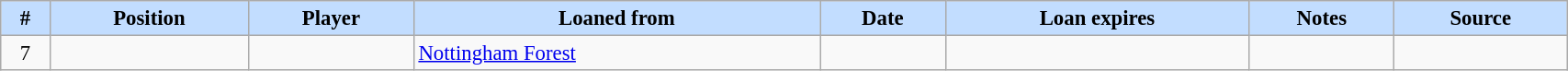<table class="wikitable sortable" style="width:90%; text-align:center; font-size:95%; text-align:left;">
<tr>
<th style="background:#c2ddff;">#</th>
<th style="background:#c2ddff;">Position</th>
<th style="background:#c2ddff;">Player</th>
<th style="background:#c2ddff;">Loaned from</th>
<th style="background:#c2ddff;">Date</th>
<th style="background:#c2ddff;">Loan expires</th>
<th style="background:#c2ddff;">Notes</th>
<th style="background:#c2ddff;">Source</th>
</tr>
<tr>
<td align=center>7</td>
<td align=center></td>
<td></td>
<td> <a href='#'>Nottingham Forest</a></td>
<td></td>
<td></td>
<td></td>
<td></td>
</tr>
</table>
